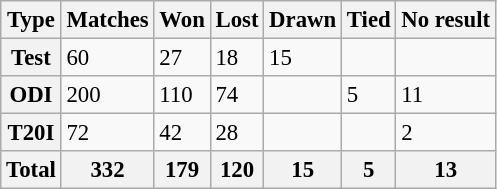<table class="wikitable sortable defaultcenter col1left" style="font-size: 95%">
<tr>
<th>Type</th>
<th>Matches</th>
<th>Won</th>
<th>Lost</th>
<th>Drawn</th>
<th>Tied</th>
<th>No result</th>
</tr>
<tr>
<th>Test</th>
<td>60</td>
<td>27</td>
<td>18</td>
<td>15</td>
<td></td>
<td></td>
</tr>
<tr>
<th>ODI</th>
<td>200</td>
<td>110</td>
<td>74</td>
<td></td>
<td>5</td>
<td>11</td>
</tr>
<tr>
<th>T20I</th>
<td>72</td>
<td>42</td>
<td>28</td>
<td></td>
<td></td>
<td>2</td>
</tr>
<tr>
<th>Total</th>
<th>332</th>
<th>179</th>
<th>120</th>
<th>15</th>
<th>5</th>
<th>13</th>
</tr>
</table>
